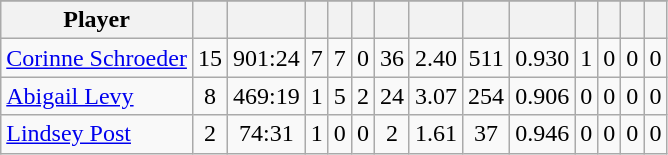<table class="wikitable sortable" style="text-align:center">
<tr>
</tr>
<tr>
<th>Player</th>
<th></th>
<th></th>
<th></th>
<th></th>
<th></th>
<th></th>
<th></th>
<th></th>
<th></th>
<th></th>
<th></th>
<th></th>
<th></th>
</tr>
<tr>
<td style="text-align:left;"><a href='#'>Corinne Schroeder</a></td>
<td>15</td>
<td>901:24</td>
<td>7</td>
<td>7</td>
<td>0</td>
<td>36</td>
<td>2.40</td>
<td>511</td>
<td>0.930</td>
<td>1</td>
<td>0</td>
<td>0</td>
<td>0</td>
</tr>
<tr>
<td style="text-align:left;"><a href='#'>Abigail Levy</a></td>
<td>8</td>
<td>469:19</td>
<td>1</td>
<td>5</td>
<td>2</td>
<td>24</td>
<td>3.07</td>
<td>254</td>
<td>0.906</td>
<td>0</td>
<td>0</td>
<td>0</td>
<td>0</td>
</tr>
<tr>
<td style="text-align:left;"><a href='#'>Lindsey Post</a></td>
<td>2</td>
<td>74:31</td>
<td>1</td>
<td>0</td>
<td>0</td>
<td>2</td>
<td>1.61</td>
<td>37</td>
<td>0.946</td>
<td>0</td>
<td>0</td>
<td>0</td>
<td>0</td>
</tr>
</table>
